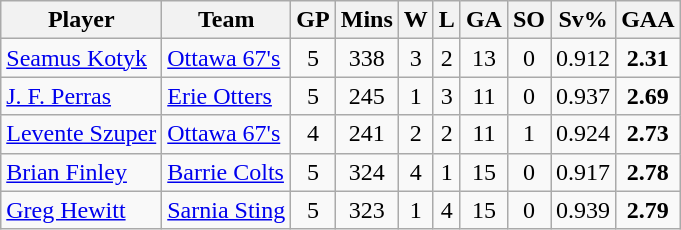<table class="wikitable" style="text-align:center">
<tr>
<th width:25%;">Player</th>
<th width:25%;">Team</th>
<th width:5%;">GP</th>
<th width:5%;">Mins</th>
<th width:5%;">W</th>
<th width:5%;">L</th>
<th width:5%;">GA</th>
<th width:5%;">SO</th>
<th width:5%;">Sv%</th>
<th width:5%;">GAA</th>
</tr>
<tr>
<td align=left><a href='#'>Seamus Kotyk</a></td>
<td align=left><a href='#'>Ottawa 67's</a></td>
<td>5</td>
<td>338</td>
<td>3</td>
<td>2</td>
<td>13</td>
<td>0</td>
<td>0.912</td>
<td><strong>2.31</strong></td>
</tr>
<tr>
<td align=left><a href='#'>J. F. Perras</a></td>
<td align=left><a href='#'>Erie Otters</a></td>
<td>5</td>
<td>245</td>
<td>1</td>
<td>3</td>
<td>11</td>
<td>0</td>
<td>0.937</td>
<td><strong>2.69</strong></td>
</tr>
<tr>
<td align=left><a href='#'>Levente Szuper</a></td>
<td align=left><a href='#'>Ottawa 67's</a></td>
<td>4</td>
<td>241</td>
<td>2</td>
<td>2</td>
<td>11</td>
<td>1</td>
<td>0.924</td>
<td><strong>2.73</strong></td>
</tr>
<tr>
<td align=left><a href='#'>Brian Finley</a></td>
<td align=left><a href='#'>Barrie Colts</a></td>
<td>5</td>
<td>324</td>
<td>4</td>
<td>1</td>
<td>15</td>
<td>0</td>
<td>0.917</td>
<td><strong>2.78</strong></td>
</tr>
<tr>
<td align=left><a href='#'>Greg Hewitt</a></td>
<td align=left><a href='#'>Sarnia Sting</a></td>
<td>5</td>
<td>323</td>
<td>1</td>
<td>4</td>
<td>15</td>
<td>0</td>
<td>0.939</td>
<td><strong>2.79</strong></td>
</tr>
</table>
